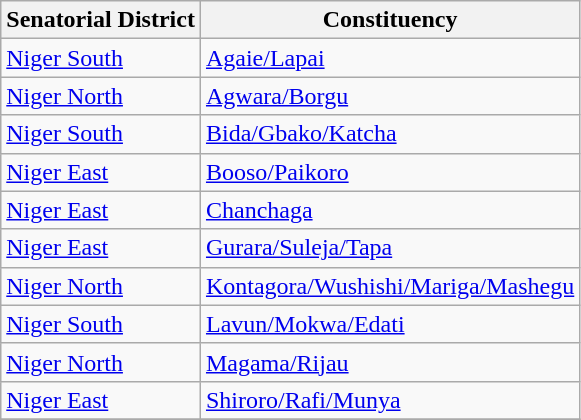<table class="wikitable sortable">
<tr>
<th>Senatorial District</th>
<th>Constituency</th>
</tr>
<tr>
<td><a href='#'>Niger South</a></td>
<td><a href='#'>Agaie/Lapai</a></td>
</tr>
<tr>
<td><a href='#'>Niger North</a></td>
<td><a href='#'>Agwara/Borgu</a></td>
</tr>
<tr>
<td><a href='#'>Niger South</a></td>
<td><a href='#'>Bida/Gbako/Katcha</a></td>
</tr>
<tr>
<td><a href='#'>Niger East</a></td>
<td><a href='#'>Booso/Paikoro</a></td>
</tr>
<tr>
<td><a href='#'>Niger East</a></td>
<td><a href='#'>Chanchaga</a></td>
</tr>
<tr>
<td><a href='#'>Niger East</a></td>
<td><a href='#'>Gurara/Suleja/Tapa</a></td>
</tr>
<tr>
<td><a href='#'>Niger North</a></td>
<td><a href='#'>Kontagora/Wushishi/Mariga/Mashegu</a></td>
</tr>
<tr>
<td><a href='#'>Niger South</a></td>
<td><a href='#'>Lavun/Mokwa/Edati</a></td>
</tr>
<tr>
<td><a href='#'>Niger North</a></td>
<td><a href='#'>Magama/Rijau</a></td>
</tr>
<tr>
<td><a href='#'>Niger East</a></td>
<td><a href='#'>Shiroro/Rafi/Munya</a></td>
</tr>
<tr>
</tr>
</table>
